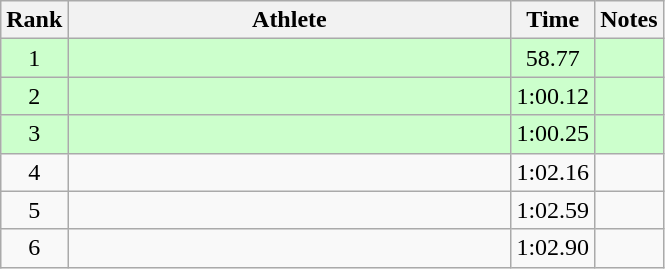<table class="wikitable" style="text-align:center">
<tr>
<th>Rank</th>
<th Style="width:18em">Athlete</th>
<th>Time</th>
<th>Notes</th>
</tr>
<tr style="background:#cfc">
<td>1</td>
<td style="text-align:left"></td>
<td>58.77</td>
<td></td>
</tr>
<tr style="background:#cfc">
<td>2</td>
<td style="text-align:left"></td>
<td>1:00.12</td>
<td></td>
</tr>
<tr style="background:#cfc">
<td>3</td>
<td style="text-align:left"></td>
<td>1:00.25</td>
<td></td>
</tr>
<tr>
<td>4</td>
<td style="text-align:left"></td>
<td>1:02.16</td>
<td></td>
</tr>
<tr>
<td>5</td>
<td style="text-align:left"></td>
<td>1:02.59</td>
<td></td>
</tr>
<tr>
<td>6</td>
<td style="text-align:left"></td>
<td>1:02.90</td>
<td></td>
</tr>
</table>
